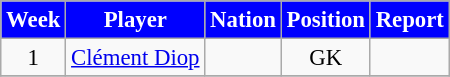<table class="wikitable" style="font-size: 95%; text-align: center;">
<tr>
<th style="background:#00f; color:white; text-align:center;">Week</th>
<th style="background:#00f; color:white; text-align:center;">Player</th>
<th style="background:#00f; color:white; text-align:center;">Nation</th>
<th style="background:#00f; color:white; text-align:center;">Position</th>
<th style="background:#00f; color:white; text-align:center;">Report</th>
</tr>
<tr>
<td>1</td>
<td style="text-align:left;"><a href='#'>Clément Diop</a></td>
<td style="text-align:left;"></td>
<td>GK</td>
<td></td>
</tr>
<tr>
</tr>
</table>
